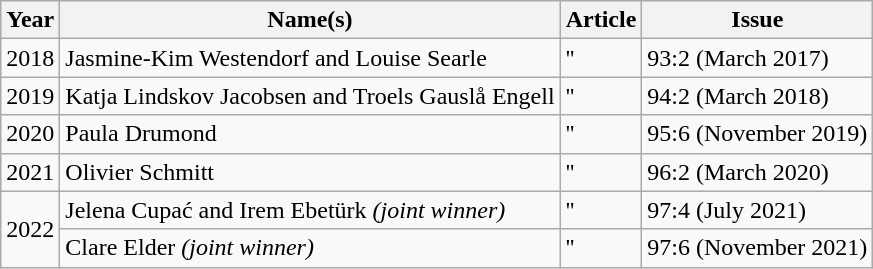<table class="wikitable">
<tr>
<th>Year</th>
<th>Name(s)</th>
<th>Article</th>
<th>Issue</th>
</tr>
<tr>
<td>2018</td>
<td>Jasmine-Kim Westendorf and Louise Searle</td>
<td>''</td>
<td>93:2 (March 2017)</td>
</tr>
<tr>
<td>2019</td>
<td>Katja Lindskov Jacobsen and Troels Gauslå Engell</td>
<td>''</td>
<td>94:2 (March 2018)</td>
</tr>
<tr>
<td>2020</td>
<td>Paula Drumond</td>
<td>''</td>
<td>95:6 (November 2019)</td>
</tr>
<tr>
<td>2021</td>
<td>Olivier Schmitt</td>
<td>''</td>
<td>96:2 (March 2020)</td>
</tr>
<tr>
<td rowspan="2">2022</td>
<td>Jelena Cupać and Irem Ebetürk <em>(joint winner)</em></td>
<td>''</td>
<td>97:4 (July 2021)</td>
</tr>
<tr>
<td>Clare Elder <em>(joint winner)</em></td>
<td>''</td>
<td>97:6 (November 2021)</td>
</tr>
</table>
